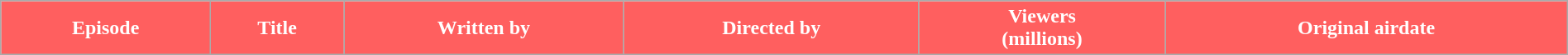<table class="wikitable plainrowheaders" style="width:100%;">
<tr style="color:#fff;">
<th style="background:#FF5F5F;">Episode</th>
<th style="background:#FF5F5F;">Title</th>
<th style="background:#FF5F5F;">Written by</th>
<th style="background:#FF5F5F;">Directed by</th>
<th style="background:#FF5F5F;">Viewers<br>(millions)</th>
<th style="background:#FF5F5F;">Original airdate<br>




</th>
</tr>
</table>
